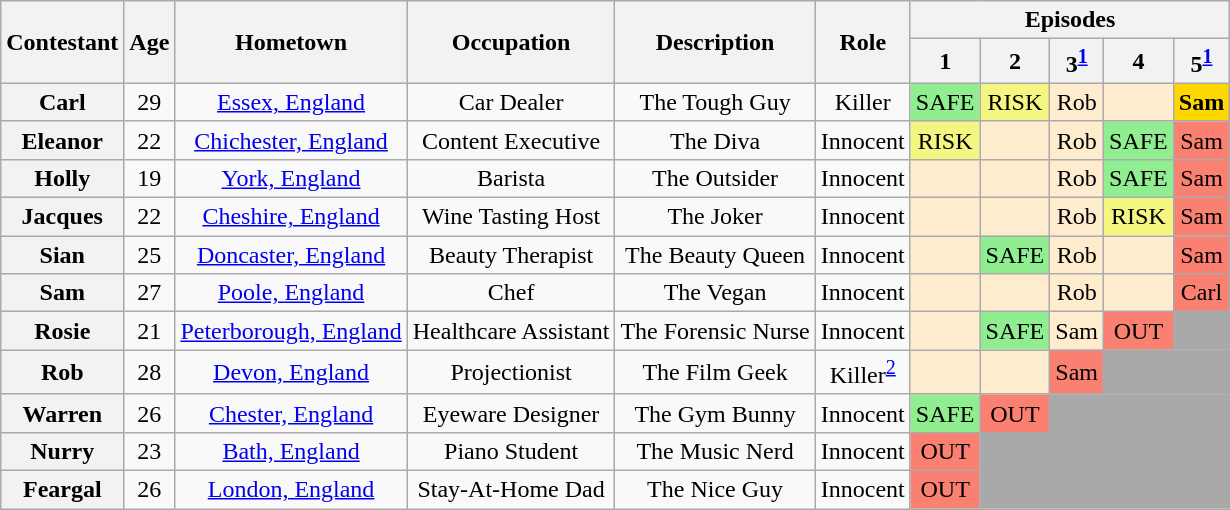<table class="wikitable" style="text-align:center; ">
<tr>
<th rowspan=2>Contestant</th>
<th rowspan=2>Age</th>
<th rowspan=2>Hometown</th>
<th rowspan=2>Occupation</th>
<th rowspan=2>Description</th>
<th rowspan="2">Role</th>
<th colspan="9">Episodes</th>
</tr>
<tr>
<th textalign=centre>1</th>
<th>2</th>
<th>3<sup><a href='#'>1</a></sup></th>
<th>4</th>
<th>5<sup><a href='#'>1</a></sup></th>
</tr>
<tr>
<th>Carl</th>
<td>29</td>
<td><a href='#'>Essex, England</a></td>
<td>Car Dealer</td>
<td>The Tough Guy</td>
<td>Killer</td>
<td bgcolor="lightgreen">SAFE</td>
<td bgcolor=#F3F781>RISK</td>
<td bgcolor="#FFEBCD">Rob</td>
<td bgcolor="#FFEBCD"></td>
<td bgcolor=gold><strong>Sam</strong></td>
</tr>
<tr>
<th>Eleanor</th>
<td>22</td>
<td><a href='#'>Chichester, England</a></td>
<td>Content Executive</td>
<td>The Diva</td>
<td>Innocent</td>
<td bgcolor=#F3F781>RISK</td>
<td bgcolor="#FFEBCD"></td>
<td bgcolor="#FFEBCD">Rob</td>
<td bgcolor="lightgreen">SAFE</td>
<td bgcolor=salmon>Sam</td>
</tr>
<tr>
<th>Holly</th>
<td>19</td>
<td><a href='#'>York, England</a></td>
<td>Barista</td>
<td>The Outsider</td>
<td>Innocent</td>
<td bgcolor="#FFEBCD"></td>
<td bgcolor="#FFEBCD"></td>
<td bgcolor="#FFEBCD">Rob</td>
<td bgcolor="lightgreen">SAFE</td>
<td bgcolor=salmon>Sam</td>
</tr>
<tr>
<th>Jacques</th>
<td>22</td>
<td><a href='#'>Cheshire, England</a></td>
<td>Wine Tasting Host</td>
<td>The Joker</td>
<td>Innocent</td>
<td bgcolor="#FFEBCD"></td>
<td bgcolor="#FFEBCD"></td>
<td bgcolor="#FFEBCD">Rob</td>
<td bgcolor=#F3F781>RISK</td>
<td bgcolor=salmon>Sam</td>
</tr>
<tr>
<th>Sian</th>
<td>25</td>
<td><a href='#'>Doncaster, England</a></td>
<td>Beauty Therapist</td>
<td>The Beauty Queen</td>
<td>Innocent</td>
<td bgcolor="#FFEBCD"></td>
<td bgcolor="lightgreen">SAFE</td>
<td bgcolor="#FFEBCD">Rob</td>
<td bgcolor="#FFEBCD"></td>
<td bgcolor=salmon>Sam</td>
</tr>
<tr>
<th>Sam</th>
<td>27</td>
<td><a href='#'>Poole, England</a></td>
<td>Chef</td>
<td>The Vegan</td>
<td>Innocent</td>
<td bgcolor="#FFEBCD"></td>
<td bgcolor="#FFEBCD"></td>
<td bgcolor="#FFEBCD">Rob</td>
<td bgcolor="#FFEBCD"></td>
<td bgcolor=salmon>Carl</td>
</tr>
<tr>
<th>Rosie</th>
<td>21</td>
<td><a href='#'>Peterborough, England</a></td>
<td>Healthcare Assistant</td>
<td>The Forensic Nurse</td>
<td>Innocent</td>
<td bgcolor="#FFEBCD"></td>
<td bgcolor="lightgreen">SAFE</td>
<td bgcolor="#FFEBCD">Sam</td>
<td bgcolor=salmon>OUT</td>
<td colspan="7" bgcolor="darkgrey"></td>
</tr>
<tr>
<th>Rob</th>
<td>28</td>
<td><a href='#'>Devon, England</a></td>
<td>Projectionist</td>
<td>The Film Geek</td>
<td>Killer<sup><a href='#'>2</a></sup></td>
<td bgcolor="#FFEBCD"></td>
<td bgcolor="#FFEBCD"></td>
<td bgcolor=salmon>Sam</td>
<td colspan="6" bgcolor="darkgrey"></td>
</tr>
<tr>
<th>Warren</th>
<td>26</td>
<td><a href='#'>Chester, England</a></td>
<td>Eyeware Designer</td>
<td>The Gym Bunny</td>
<td>Innocent</td>
<td bgcolor="lightgreen">SAFE</td>
<td bgcolor=salmon>OUT</td>
<td colspan="5" bgcolor="darkgrey"></td>
</tr>
<tr>
<th>Nurry</th>
<td>23</td>
<td><a href='#'>Bath, England</a></td>
<td>Piano Student</td>
<td>The Music Nerd</td>
<td>Innocent</td>
<td bgcolor=salmon>OUT</td>
<td colspan="4" bgcolor="darkgrey"></td>
</tr>
<tr>
<th>Feargal</th>
<td>26</td>
<td><a href='#'>London, England</a></td>
<td>Stay-At-Home Dad</td>
<td>The Nice Guy</td>
<td>Innocent</td>
<td bgcolor=salmon>OUT</td>
<td colspan="4" bgcolor="darkgrey"></td>
</tr>
</table>
